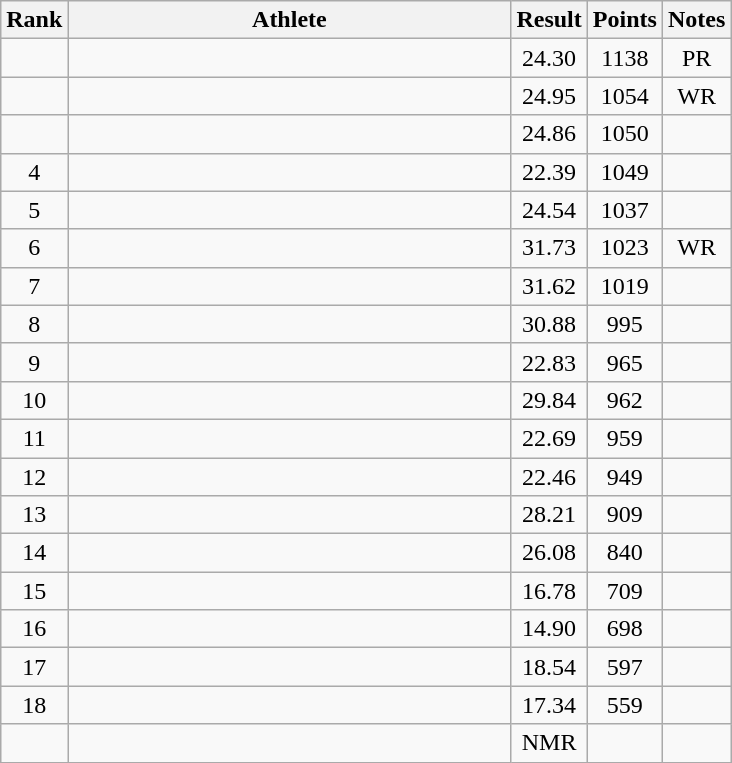<table class="wikitable" style="text-align:center">
<tr>
<th>Rank</th>
<th Style="width:18em">Athlete</th>
<th>Result</th>
<th>Points</th>
<th>Notes</th>
</tr>
<tr>
<td></td>
<td style="text-align:left"></td>
<td>24.30</td>
<td>1138</td>
<td>PR</td>
</tr>
<tr>
<td></td>
<td style="text-align:left"></td>
<td>24.95</td>
<td>1054</td>
<td>WR</td>
</tr>
<tr>
<td></td>
<td style="text-align:left"></td>
<td>24.86</td>
<td>1050</td>
<td></td>
</tr>
<tr>
<td>4</td>
<td style="text-align:left"></td>
<td>22.39</td>
<td>1049</td>
<td></td>
</tr>
<tr>
<td>5</td>
<td style="text-align:left"></td>
<td>24.54</td>
<td>1037</td>
<td></td>
</tr>
<tr>
<td>6</td>
<td style="text-align:left"></td>
<td>31.73</td>
<td>1023</td>
<td>WR</td>
</tr>
<tr>
<td>7</td>
<td style="text-align:left"></td>
<td>31.62</td>
<td>1019</td>
<td></td>
</tr>
<tr>
<td>8</td>
<td style="text-align:left"></td>
<td>30.88</td>
<td>995</td>
<td></td>
</tr>
<tr>
<td>9</td>
<td style="text-align:left"></td>
<td>22.83</td>
<td>965</td>
<td></td>
</tr>
<tr>
<td>10</td>
<td style="text-align:left"></td>
<td>29.84</td>
<td>962</td>
<td></td>
</tr>
<tr>
<td>11</td>
<td style="text-align:left"></td>
<td>22.69</td>
<td>959</td>
<td></td>
</tr>
<tr>
<td>12</td>
<td style="text-align:left"></td>
<td>22.46</td>
<td>949</td>
<td></td>
</tr>
<tr>
<td>13</td>
<td style="text-align:left"></td>
<td>28.21</td>
<td>909</td>
<td></td>
</tr>
<tr>
<td>14</td>
<td style="text-align:left"></td>
<td>26.08</td>
<td>840</td>
<td></td>
</tr>
<tr>
<td>15</td>
<td style="text-align:left"></td>
<td>16.78</td>
<td>709</td>
<td></td>
</tr>
<tr>
<td>16</td>
<td style="text-align:left"></td>
<td>14.90</td>
<td>698</td>
<td></td>
</tr>
<tr>
<td>17</td>
<td style="text-align:left"></td>
<td>18.54</td>
<td>597</td>
<td></td>
</tr>
<tr>
<td>18</td>
<td style="text-align:left"></td>
<td>17.34</td>
<td>559</td>
<td></td>
</tr>
<tr>
<td></td>
<td style="text-align:left"></td>
<td>NMR</td>
<td></td>
<td></td>
</tr>
</table>
